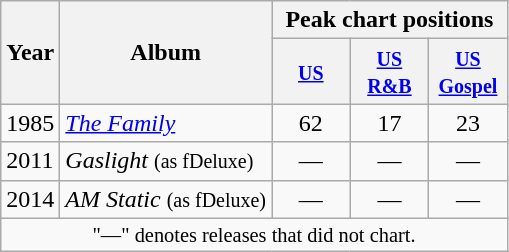<table class="wikitable">
<tr>
<th scope="col" rowspan="2">Year</th>
<th scope="col" rowspan="2">Album</th>
<th scope="col" colspan="3">Peak chart positions</th>
</tr>
<tr>
<th style="width:45px;"><small><a href='#'>US</a></small><br></th>
<th style="width:45px;"><small><a href='#'>US R&B</a></small><br></th>
<th style="width:45px;"><small><a href='#'>US Gospel</a></small><br></th>
</tr>
<tr>
<td>1985</td>
<td><em><a href='#'>The Family</a></em></td>
<td align=center>62</td>
<td align=center>17</td>
<td align=center>23</td>
</tr>
<tr>
<td>2011</td>
<td><em>Gaslight</em> <small>(as fDeluxe)</small></td>
<td align=center>—</td>
<td align=center>—</td>
<td align=center>—</td>
</tr>
<tr>
<td>2014</td>
<td><em>AM Static</em> <small>(as fDeluxe)</small></td>
<td align=center>—</td>
<td align=center>—</td>
<td align=center>—</td>
</tr>
<tr>
<td colspan="6" style="text-align:center; font-size:85%">"—" denotes releases that did not chart.</td>
</tr>
</table>
